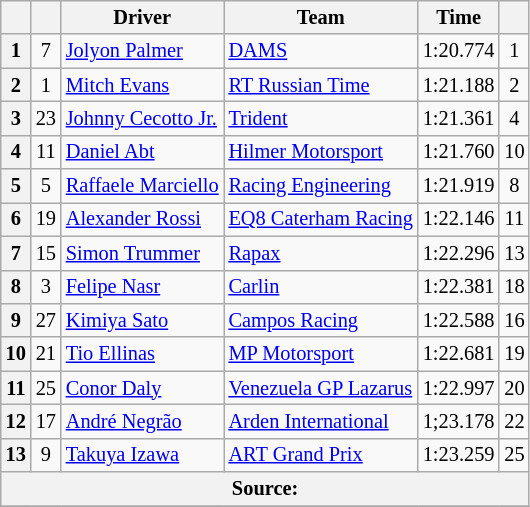<table class="wikitable" style="font-size:85%">
<tr>
<th scope="col"></th>
<th scope="col"></th>
<th scope="col">Driver</th>
<th scope="col">Team</th>
<th scope="col">Time</th>
<th scope="col"></th>
</tr>
<tr>
<th scope="row">1</th>
<td align="center">7</td>
<td data-sort-value="PAL"> <a href='#'>Jolyon Palmer</a></td>
<td><a href='#'>DAMS</a></td>
<td>1:20.774</td>
<td align="center">1</td>
</tr>
<tr>
<th scope="row">2</th>
<td align="center">1</td>
<td data-sort-value="EVA"> <a href='#'>Mitch Evans</a></td>
<td><a href='#'>RT Russian Time</a></td>
<td>1:21.188</td>
<td align="center">2</td>
</tr>
<tr>
<th scope="row">3</th>
<td align="center">23</td>
<td data-sort-value="CEC"> <a href='#'>Johnny Cecotto Jr.</a></td>
<td><a href='#'>Trident</a></td>
<td>1:21.361</td>
<td align="center">4</td>
</tr>
<tr>
<th scope="row">4</th>
<td align="center">11</td>
<td data-sort-value="ABT"> <a href='#'>Daniel Abt</a></td>
<td><a href='#'>Hilmer Motorsport</a></td>
<td>1:21.760</td>
<td align="center">10</td>
</tr>
<tr>
<th scope="row">5</th>
<td align="center">5</td>
<td data-sort-value="MARC"> <a href='#'>Raffaele Marciello</a></td>
<td><a href='#'>Racing Engineering</a></td>
<td>1:21.919</td>
<td align="center">8</td>
</tr>
<tr>
<th scope="row">6</th>
<td align="center">19</td>
<td data-sort-value="ROS"> <a href='#'>Alexander Rossi</a></td>
<td><a href='#'>EQ8 Caterham Racing</a></td>
<td>1:22.146</td>
<td align="center">11</td>
</tr>
<tr>
<th scope="row">7</th>
<td align="center">15</td>
<td data-sort-value="TRU"> <a href='#'>Simon Trummer</a></td>
<td><a href='#'>Rapax</a></td>
<td>1:22.296</td>
<td align="center">13</td>
</tr>
<tr>
<th scope="row">8</th>
<td align="center">3</td>
<td data-sort-value="NAS"> <a href='#'>Felipe Nasr</a></td>
<td><a href='#'>Carlin</a></td>
<td>1:22.381</td>
<td align="center">18</td>
</tr>
<tr>
<th scope="row">9</th>
<td align="center">27</td>
<td data-sort-value="SAT"> <a href='#'>Kimiya Sato</a></td>
<td><a href='#'>Campos Racing</a></td>
<td>1:22.588</td>
<td align="center">16</td>
</tr>
<tr>
<th scope="row">10</th>
<td align="center">21</td>
<td data-sort-value="ELL"> <a href='#'>Tio Ellinas</a></td>
<td><a href='#'>MP Motorsport</a></td>
<td>1:22.681</td>
<td align="center">19</td>
</tr>
<tr>
<th scope="row">11</th>
<td align="center">25</td>
<td data-sort-value="DAL"> <a href='#'>Conor Daly</a></td>
<td><a href='#'>Venezuela GP Lazarus</a></td>
<td>1:22.997</td>
<td align="center">20</td>
</tr>
<tr>
<th scope="row">12</th>
<td align="center">17</td>
<td data-sort-value="NEG"> <a href='#'>André Negrão</a></td>
<td><a href='#'>Arden International</a></td>
<td>1;23.178</td>
<td align="center">22</td>
</tr>
<tr>
<th scope="row">13</th>
<td align="center">9</td>
<td data-sort-value="IZA"> <a href='#'>Takuya Izawa</a></td>
<td><a href='#'>ART Grand Prix</a></td>
<td>1:23.259</td>
<td align="center">25</td>
</tr>
<tr class="sortbottom">
<th colspan="6">Source:</th>
</tr>
<tr class="sortbottom">
</tr>
</table>
